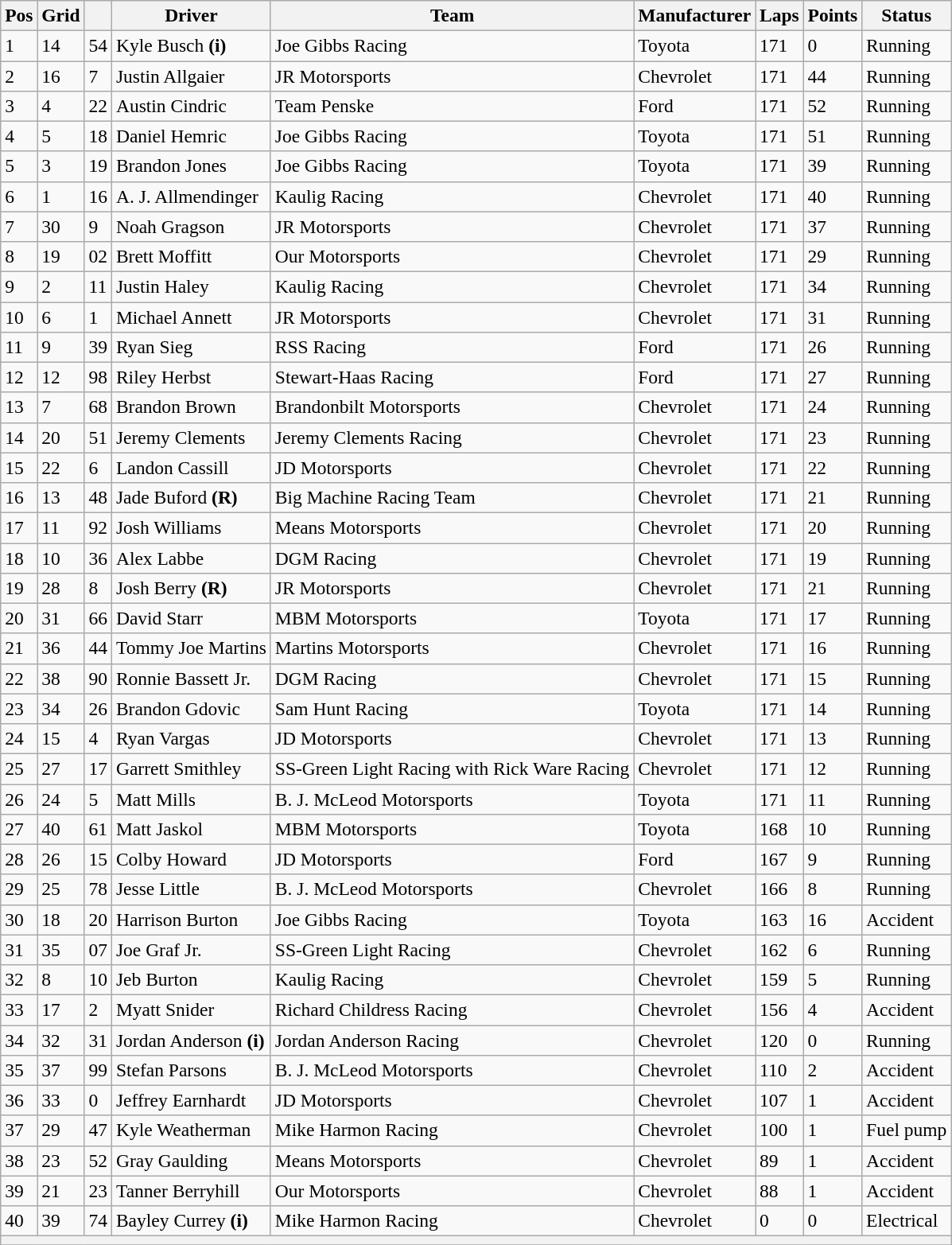<table class="wikitable" style="font-size:98%">
<tr>
<th>Pos</th>
<th>Grid</th>
<th></th>
<th>Driver</th>
<th>Team</th>
<th>Manufacturer</th>
<th>Laps</th>
<th>Points</th>
<th>Status</th>
</tr>
<tr>
<td>1</td>
<td>14</td>
<td>54</td>
<td>Kyle Busch <strong>(i)</strong></td>
<td>Joe Gibbs Racing</td>
<td>Toyota</td>
<td>171</td>
<td>0</td>
<td>Running</td>
</tr>
<tr>
<td>2</td>
<td>16</td>
<td>7</td>
<td>Justin Allgaier</td>
<td>JR Motorsports</td>
<td>Chevrolet</td>
<td>171</td>
<td>44</td>
<td>Running</td>
</tr>
<tr>
<td>3</td>
<td>4</td>
<td>22</td>
<td>Austin Cindric</td>
<td>Team Penske</td>
<td>Ford</td>
<td>171</td>
<td>52</td>
<td>Running</td>
</tr>
<tr>
<td>4</td>
<td>5</td>
<td>18</td>
<td>Daniel Hemric</td>
<td>Joe Gibbs Racing</td>
<td>Toyota</td>
<td>171</td>
<td>51</td>
<td>Running</td>
</tr>
<tr>
<td>5</td>
<td>3</td>
<td>19</td>
<td>Brandon Jones</td>
<td>Joe Gibbs Racing</td>
<td>Toyota</td>
<td>171</td>
<td>39</td>
<td>Running</td>
</tr>
<tr>
<td>6</td>
<td>1</td>
<td>16</td>
<td>A. J. Allmendinger</td>
<td>Kaulig Racing</td>
<td>Chevrolet</td>
<td>171</td>
<td>40</td>
<td>Running</td>
</tr>
<tr>
<td>7</td>
<td>30</td>
<td>9</td>
<td>Noah Gragson</td>
<td>JR Motorsports</td>
<td>Chevrolet</td>
<td>171</td>
<td>37</td>
<td>Running</td>
</tr>
<tr>
<td>8</td>
<td>19</td>
<td>02</td>
<td>Brett Moffitt</td>
<td>Our Motorsports</td>
<td>Chevrolet</td>
<td>171</td>
<td>29</td>
<td>Running</td>
</tr>
<tr>
<td>9</td>
<td>2</td>
<td>11</td>
<td>Justin Haley</td>
<td>Kaulig Racing</td>
<td>Chevrolet</td>
<td>171</td>
<td>34</td>
<td>Running</td>
</tr>
<tr>
<td>10</td>
<td>6</td>
<td>1</td>
<td>Michael Annett</td>
<td>JR Motorsports</td>
<td>Chevrolet</td>
<td>171</td>
<td>31</td>
<td>Running</td>
</tr>
<tr>
<td>11</td>
<td>9</td>
<td>39</td>
<td>Ryan Sieg</td>
<td>RSS Racing</td>
<td>Ford</td>
<td>171</td>
<td>26</td>
<td>Running</td>
</tr>
<tr>
<td>12</td>
<td>12</td>
<td>98</td>
<td>Riley Herbst</td>
<td>Stewart-Haas Racing</td>
<td>Ford</td>
<td>171</td>
<td>27</td>
<td>Running</td>
</tr>
<tr>
<td>13</td>
<td>7</td>
<td>68</td>
<td>Brandon Brown</td>
<td>Brandonbilt Motorsports</td>
<td>Chevrolet</td>
<td>171</td>
<td>24</td>
<td>Running</td>
</tr>
<tr>
<td>14</td>
<td>20</td>
<td>51</td>
<td>Jeremy Clements</td>
<td>Jeremy Clements Racing</td>
<td>Chevrolet</td>
<td>171</td>
<td>23</td>
<td>Running</td>
</tr>
<tr>
<td>15</td>
<td>22</td>
<td>6</td>
<td>Landon Cassill</td>
<td>JD Motorsports</td>
<td>Chevrolet</td>
<td>171</td>
<td>22</td>
<td>Running</td>
</tr>
<tr>
<td>16</td>
<td>13</td>
<td>48</td>
<td>Jade Buford <strong>(R)</strong></td>
<td>Big Machine Racing Team</td>
<td>Chevrolet</td>
<td>171</td>
<td>21</td>
<td>Running</td>
</tr>
<tr>
<td>17</td>
<td>11</td>
<td>92</td>
<td>Josh Williams</td>
<td>Means Motorsports</td>
<td>Chevrolet</td>
<td>171</td>
<td>20</td>
<td>Running</td>
</tr>
<tr>
<td>18</td>
<td>10</td>
<td>36</td>
<td>Alex Labbe</td>
<td>DGM Racing</td>
<td>Chevrolet</td>
<td>171</td>
<td>19</td>
<td>Running</td>
</tr>
<tr>
<td>19</td>
<td>28</td>
<td>8</td>
<td>Josh Berry <strong>(R)</strong></td>
<td>JR Motorsports</td>
<td>Chevrolet</td>
<td>171</td>
<td>21</td>
<td>Running</td>
</tr>
<tr>
<td>20</td>
<td>31</td>
<td>66</td>
<td>David Starr</td>
<td>MBM Motorsports</td>
<td>Toyota</td>
<td>171</td>
<td>17</td>
<td>Running</td>
</tr>
<tr>
<td>21</td>
<td>36</td>
<td>44</td>
<td>Tommy Joe Martins</td>
<td>Martins Motorsports</td>
<td>Chevrolet</td>
<td>171</td>
<td>16</td>
<td>Running</td>
</tr>
<tr>
<td>22</td>
<td>38</td>
<td>90</td>
<td>Ronnie Bassett Jr.</td>
<td>DGM Racing</td>
<td>Chevrolet</td>
<td>171</td>
<td>15</td>
<td>Running</td>
</tr>
<tr>
<td>23</td>
<td>34</td>
<td>26</td>
<td>Brandon Gdovic</td>
<td>Sam Hunt Racing</td>
<td>Toyota</td>
<td>171</td>
<td>14</td>
<td>Running</td>
</tr>
<tr>
<td>24</td>
<td>15</td>
<td>4</td>
<td>Ryan Vargas</td>
<td>JD Motorsports</td>
<td>Chevrolet</td>
<td>171</td>
<td>13</td>
<td>Running</td>
</tr>
<tr>
<td>25</td>
<td>27</td>
<td>17</td>
<td>Garrett Smithley</td>
<td>SS-Green Light Racing with Rick Ware Racing</td>
<td>Chevrolet</td>
<td>171</td>
<td>12</td>
<td>Running</td>
</tr>
<tr>
<td>26</td>
<td>24</td>
<td>5</td>
<td>Matt Mills</td>
<td>B. J. McLeod Motorsports</td>
<td>Toyota</td>
<td>171</td>
<td>11</td>
<td>Running</td>
</tr>
<tr>
<td>27</td>
<td>40</td>
<td>61</td>
<td>Matt Jaskol</td>
<td>MBM Motorsports</td>
<td>Toyota</td>
<td>168</td>
<td>10</td>
<td>Running</td>
</tr>
<tr>
<td>28</td>
<td>26</td>
<td>15</td>
<td>Colby Howard</td>
<td>JD Motorsports</td>
<td>Ford</td>
<td>167</td>
<td>9</td>
<td>Running</td>
</tr>
<tr>
<td>29</td>
<td>25</td>
<td>78</td>
<td>Jesse Little</td>
<td>B. J. McLeod Motorsports</td>
<td>Chevrolet</td>
<td>166</td>
<td>8</td>
<td>Running</td>
</tr>
<tr>
<td>30</td>
<td>18</td>
<td>20</td>
<td>Harrison Burton</td>
<td>Joe Gibbs Racing</td>
<td>Toyota</td>
<td>163</td>
<td>16</td>
<td>Accident</td>
</tr>
<tr>
<td>31</td>
<td>35</td>
<td>07</td>
<td>Joe Graf Jr.</td>
<td>SS-Green Light Racing</td>
<td>Chevrolet</td>
<td>162</td>
<td>6</td>
<td>Running</td>
</tr>
<tr>
<td>32</td>
<td>8</td>
<td>10</td>
<td>Jeb Burton</td>
<td>Kaulig Racing</td>
<td>Chevrolet</td>
<td>159</td>
<td>5</td>
<td>Running</td>
</tr>
<tr>
<td>33</td>
<td>17</td>
<td>2</td>
<td>Myatt Snider</td>
<td>Richard Childress Racing</td>
<td>Chevrolet</td>
<td>156</td>
<td>4</td>
<td>Accident</td>
</tr>
<tr>
<td>34</td>
<td>32</td>
<td>31</td>
<td>Jordan Anderson <strong>(i)</strong></td>
<td>Jordan Anderson Racing</td>
<td>Chevrolet</td>
<td>120</td>
<td>0</td>
<td>Running</td>
</tr>
<tr>
<td>35</td>
<td>37</td>
<td>99</td>
<td>Stefan Parsons</td>
<td>B. J. McLeod Motorsports</td>
<td>Chevrolet</td>
<td>110</td>
<td>2</td>
<td>Accident</td>
</tr>
<tr>
<td>36</td>
<td>33</td>
<td>0</td>
<td>Jeffrey Earnhardt</td>
<td>JD Motorsports</td>
<td>Chevrolet</td>
<td>107</td>
<td>1</td>
<td>Accident</td>
</tr>
<tr>
<td>37</td>
<td>29</td>
<td>47</td>
<td>Kyle Weatherman</td>
<td>Mike Harmon Racing</td>
<td>Chevrolet</td>
<td>100</td>
<td>1</td>
<td>Fuel pump</td>
</tr>
<tr>
<td>38</td>
<td>23</td>
<td>52</td>
<td>Gray Gaulding</td>
<td>Means Motorsports</td>
<td>Chevrolet</td>
<td>89</td>
<td>1</td>
<td>Accident</td>
</tr>
<tr>
<td>39</td>
<td>21</td>
<td>23</td>
<td>Tanner Berryhill</td>
<td>Our Motorsports</td>
<td>Chevrolet</td>
<td>88</td>
<td>1</td>
<td>Accident</td>
</tr>
<tr>
<td>40</td>
<td>39</td>
<td>74</td>
<td>Bayley Currey <strong>(i)</strong></td>
<td>Mike Harmon Racing</td>
<td>Chevrolet</td>
<td>0</td>
<td>0</td>
<td>Electrical</td>
</tr>
<tr>
<th colspan="9"></th>
</tr>
<tr>
</tr>
</table>
